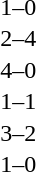<table cellspacing=1 width=70%>
<tr>
<th width=25%></th>
<th width=30%></th>
<th width=15%></th>
<th width=30%></th>
</tr>
<tr>
<td></td>
<td align=right></td>
<td align=center>1–0</td>
<td></td>
</tr>
<tr>
<td></td>
<td align=right></td>
<td align=center>2–4</td>
<td></td>
</tr>
<tr>
<td></td>
<td align=right></td>
<td align=center>4–0</td>
<td></td>
</tr>
<tr>
<td></td>
<td align=right></td>
<td align=center>1–1</td>
<td></td>
</tr>
<tr>
<td></td>
<td align=right></td>
<td align=center>3–2</td>
<td></td>
</tr>
<tr>
<td></td>
<td align=right></td>
<td align=center>1–0</td>
<td></td>
</tr>
</table>
